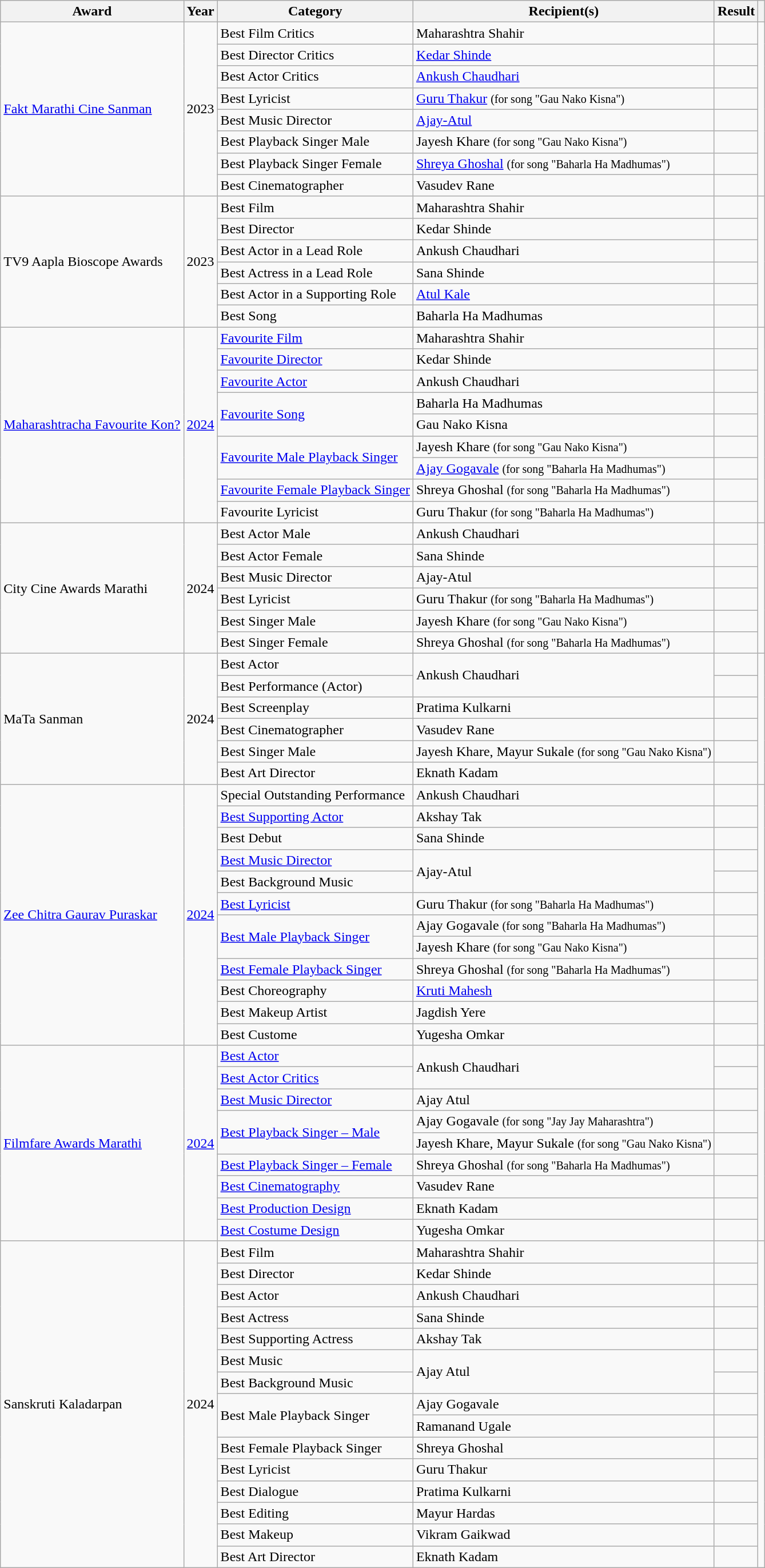<table class="wikitable">
<tr>
<th>Award</th>
<th>Year</th>
<th>Category</th>
<th>Recipient(s)</th>
<th>Result</th>
<th scope="col" class="unsortable"></th>
</tr>
<tr>
<td rowspan="8"><a href='#'>Fakt Marathi Cine Sanman</a></td>
<td rowspan="8">2023</td>
<td>Best Film Critics</td>
<td>Maharashtra Shahir</td>
<td></td>
<td rowspan="8"></td>
</tr>
<tr>
<td>Best Director Critics</td>
<td><a href='#'>Kedar Shinde</a></td>
<td></td>
</tr>
<tr>
<td>Best Actor Critics</td>
<td><a href='#'>Ankush Chaudhari</a></td>
<td></td>
</tr>
<tr>
<td>Best Lyricist</td>
<td><a href='#'>Guru Thakur</a> <small>(for song "Gau Nako Kisna")</small></td>
<td></td>
</tr>
<tr>
<td>Best Music Director</td>
<td><a href='#'>Ajay-Atul</a></td>
<td></td>
</tr>
<tr>
<td>Best Playback Singer Male</td>
<td>Jayesh Khare <small>(for song "Gau Nako Kisna")</small></td>
<td></td>
</tr>
<tr>
<td>Best Playback Singer Female</td>
<td><a href='#'>Shreya Ghoshal</a> <small>(for song "Baharla Ha Madhumas")</small></td>
<td></td>
</tr>
<tr>
<td>Best Cinematographer</td>
<td>Vasudev Rane</td>
<td></td>
</tr>
<tr>
<td rowspan="6">TV9 Aapla Bioscope Awards</td>
<td rowspan="6">2023</td>
<td>Best Film</td>
<td>Maharashtra Shahir</td>
<td></td>
<td rowspan="6"></td>
</tr>
<tr>
<td>Best Director</td>
<td>Kedar Shinde</td>
<td></td>
</tr>
<tr>
<td>Best Actor in a Lead Role</td>
<td>Ankush Chaudhari</td>
<td></td>
</tr>
<tr>
<td>Best Actress in a Lead Role</td>
<td>Sana Shinde</td>
<td></td>
</tr>
<tr>
<td>Best Actor in a Supporting Role</td>
<td><a href='#'>Atul Kale</a></td>
<td></td>
</tr>
<tr>
<td>Best Song</td>
<td>Baharla Ha Madhumas</td>
<td></td>
</tr>
<tr>
<td rowspan="9"><a href='#'>Maharashtracha Favourite Kon?</a></td>
<td rowspan="9"><a href='#'>2024</a></td>
<td><a href='#'>Favourite Film</a></td>
<td>Maharashtra Shahir</td>
<td></td>
<td rowspan="9"></td>
</tr>
<tr>
<td><a href='#'>Favourite Director</a></td>
<td>Kedar Shinde</td>
<td></td>
</tr>
<tr>
<td><a href='#'>Favourite Actor</a></td>
<td>Ankush Chaudhari</td>
<td></td>
</tr>
<tr>
<td rowspan="2"><a href='#'>Favourite Song</a></td>
<td>Baharla Ha Madhumas</td>
<td></td>
</tr>
<tr>
<td>Gau Nako Kisna</td>
<td></td>
</tr>
<tr>
<td rowspan="2"><a href='#'>Favourite Male Playback Singer</a></td>
<td>Jayesh Khare <small>(for song "Gau Nako Kisna")</small></td>
<td></td>
</tr>
<tr>
<td><a href='#'>Ajay Gogavale</a> <small>(for song "Baharla Ha Madhumas")</small></td>
<td></td>
</tr>
<tr>
<td><a href='#'>Favourite Female Playback Singer</a></td>
<td>Shreya Ghoshal <small>(for song "Baharla Ha Madhumas")</small></td>
<td></td>
</tr>
<tr>
<td>Favourite Lyricist</td>
<td>Guru Thakur <small>(for song "Baharla Ha Madhumas")</small></td>
<td></td>
</tr>
<tr>
<td rowspan="6">City Cine Awards Marathi</td>
<td rowspan="6">2024</td>
<td>Best Actor Male</td>
<td>Ankush Chaudhari</td>
<td></td>
<td rowspan="6"></td>
</tr>
<tr>
<td>Best Actor Female</td>
<td>Sana Shinde</td>
<td></td>
</tr>
<tr>
<td>Best Music Director</td>
<td>Ajay-Atul</td>
<td></td>
</tr>
<tr>
<td>Best Lyricist</td>
<td>Guru Thakur <small>(for song "Baharla Ha Madhumas")</small></td>
<td></td>
</tr>
<tr>
<td>Best Singer Male</td>
<td>Jayesh Khare <small>(for song "Gau Nako Kisna")</small></td>
<td></td>
</tr>
<tr>
<td>Best Singer Female</td>
<td>Shreya Ghoshal <small>(for song "Baharla Ha Madhumas")</small></td>
<td></td>
</tr>
<tr>
<td rowspan="6">MaTa Sanman</td>
<td rowspan="6">2024</td>
<td>Best Actor</td>
<td rowspan="2">Ankush Chaudhari</td>
<td></td>
<td rowspan="6"></td>
</tr>
<tr>
<td>Best Performance (Actor)</td>
<td></td>
</tr>
<tr>
<td>Best Screenplay</td>
<td>Pratima Kulkarni</td>
<td></td>
</tr>
<tr>
<td>Best Cinematographer</td>
<td>Vasudev Rane</td>
<td></td>
</tr>
<tr>
<td>Best Singer Male</td>
<td>Jayesh Khare, Mayur Sukale <small>(for song "Gau Nako Kisna")</small></td>
<td></td>
</tr>
<tr>
<td>Best Art Director</td>
<td>Eknath Kadam</td>
<td></td>
</tr>
<tr>
<td rowspan="12"><a href='#'>Zee Chitra Gaurav Puraskar</a></td>
<td rowspan="12"><a href='#'>2024</a></td>
<td>Special Outstanding Performance</td>
<td>Ankush Chaudhari</td>
<td></td>
<td rowspan="12"></td>
</tr>
<tr>
<td><a href='#'>Best Supporting Actor</a></td>
<td>Akshay Tak</td>
<td></td>
</tr>
<tr>
<td>Best Debut</td>
<td>Sana Shinde</td>
<td></td>
</tr>
<tr>
<td><a href='#'>Best Music Director</a></td>
<td rowspan="2">Ajay-Atul</td>
<td></td>
</tr>
<tr>
<td>Best Background Music</td>
<td></td>
</tr>
<tr>
<td><a href='#'>Best Lyricist</a></td>
<td>Guru Thakur <small>(for song "Baharla Ha Madhumas")</small></td>
<td></td>
</tr>
<tr>
<td rowspan="2"><a href='#'>Best Male Playback Singer</a></td>
<td>Ajay Gogavale <small>(for song "Baharla Ha Madhumas")</small></td>
<td></td>
</tr>
<tr>
<td>Jayesh Khare <small>(for song "Gau Nako Kisna")</small></td>
<td></td>
</tr>
<tr>
<td><a href='#'>Best Female Playback Singer</a></td>
<td>Shreya Ghoshal <small>(for song "Baharla Ha Madhumas")</small></td>
<td></td>
</tr>
<tr>
<td>Best Choreography</td>
<td><a href='#'>Kruti Mahesh</a></td>
<td></td>
</tr>
<tr>
<td>Best Makeup Artist</td>
<td>Jagdish Yere</td>
<td></td>
</tr>
<tr>
<td>Best Custome</td>
<td>Yugesha Omkar</td>
<td></td>
</tr>
<tr>
<td rowspan="9"><a href='#'>Filmfare Awards Marathi</a></td>
<td rowspan="9"><a href='#'>2024</a></td>
<td><a href='#'>Best Actor</a></td>
<td rowspan="2">Ankush Chaudhari</td>
<td></td>
<td rowspan="9"></td>
</tr>
<tr>
<td><a href='#'>Best Actor Critics</a></td>
<td></td>
</tr>
<tr>
<td><a href='#'>Best Music Director</a></td>
<td>Ajay Atul</td>
<td></td>
</tr>
<tr>
<td rowspan="2"><a href='#'>Best Playback Singer – Male</a></td>
<td>Ajay Gogavale <small>(for song "Jay Jay Maharashtra")</small></td>
<td></td>
</tr>
<tr>
<td>Jayesh Khare, Mayur Sukale <small>(for song "Gau Nako Kisna")</small></td>
<td></td>
</tr>
<tr>
<td><a href='#'>Best Playback Singer – Female</a></td>
<td>Shreya Ghoshal <small>(for song "Baharla Ha Madhumas")</small></td>
<td></td>
</tr>
<tr>
<td><a href='#'>Best Cinematography</a></td>
<td>Vasudev Rane</td>
<td></td>
</tr>
<tr>
<td><a href='#'>Best Production Design</a></td>
<td>Eknath Kadam</td>
<td></td>
</tr>
<tr>
<td><a href='#'>Best Costume Design</a></td>
<td>Yugesha Omkar</td>
<td></td>
</tr>
<tr>
<td rowspan="15">Sanskruti Kaladarpan</td>
<td rowspan="15">2024</td>
<td>Best Film</td>
<td>Maharashtra Shahir</td>
<td></td>
<td rowspan="15"></td>
</tr>
<tr>
<td>Best Director</td>
<td>Kedar Shinde</td>
<td></td>
</tr>
<tr>
<td>Best Actor</td>
<td>Ankush Chaudhari</td>
<td></td>
</tr>
<tr>
<td>Best Actress</td>
<td>Sana Shinde</td>
<td></td>
</tr>
<tr>
<td>Best Supporting Actress</td>
<td>Akshay Tak</td>
<td></td>
</tr>
<tr>
<td>Best Music</td>
<td rowspan="2">Ajay Atul</td>
<td></td>
</tr>
<tr>
<td>Best Background Music</td>
<td></td>
</tr>
<tr>
<td rowspan="2">Best Male Playback Singer</td>
<td>Ajay Gogavale</td>
<td></td>
</tr>
<tr>
<td>Ramanand Ugale</td>
<td></td>
</tr>
<tr>
<td>Best Female Playback Singer</td>
<td>Shreya Ghoshal</td>
<td></td>
</tr>
<tr>
<td>Best Lyricist</td>
<td>Guru Thakur</td>
<td></td>
</tr>
<tr>
<td>Best Dialogue</td>
<td>Pratima Kulkarni</td>
<td></td>
</tr>
<tr>
<td>Best Editing</td>
<td>Mayur Hardas</td>
<td></td>
</tr>
<tr>
<td>Best Makeup</td>
<td>Vikram Gaikwad</td>
<td></td>
</tr>
<tr>
<td>Best Art Director</td>
<td>Eknath Kadam</td>
<td></td>
</tr>
</table>
